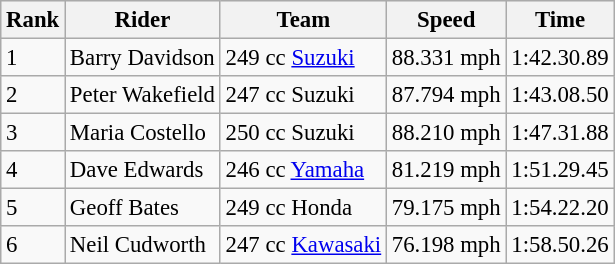<table class="wikitable" style="font-size: 95%;">
<tr style="background:#efefef;">
<th>Rank</th>
<th>Rider</th>
<th>Team</th>
<th>Speed</th>
<th>Time</th>
</tr>
<tr>
<td>1</td>
<td> Barry Davidson</td>
<td>249 cc <a href='#'>Suzuki</a></td>
<td>88.331 mph</td>
<td>1:42.30.89</td>
</tr>
<tr>
<td>2</td>
<td>  Peter Wakefield</td>
<td>247 cc Suzuki</td>
<td>87.794 mph</td>
<td>1:43.08.50</td>
</tr>
<tr>
<td>3</td>
<td>  Maria Costello</td>
<td>250 cc Suzuki</td>
<td>88.210 mph</td>
<td>1:47.31.88</td>
</tr>
<tr>
<td>4</td>
<td>  Dave Edwards</td>
<td>246 cc <a href='#'>Yamaha</a></td>
<td>81.219 mph</td>
<td>1:51.29.45</td>
</tr>
<tr>
<td>5</td>
<td> Geoff Bates</td>
<td>249 cc Honda</td>
<td>79.175 mph</td>
<td>1:54.22.20</td>
</tr>
<tr>
<td>6</td>
<td> Neil Cudworth</td>
<td>247 cc <a href='#'>Kawasaki</a></td>
<td>76.198 mph</td>
<td>1:58.50.26</td>
</tr>
</table>
